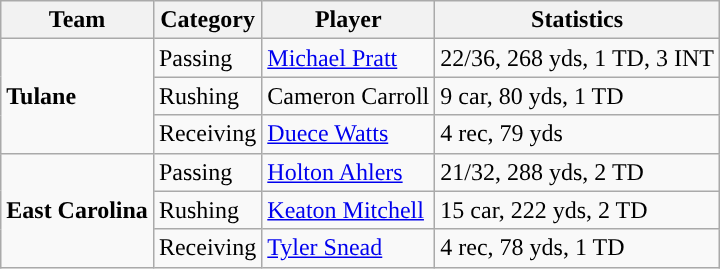<table class="wikitable" style="float: left;">
<tr>
<th>Team</th>
<th>Category</th>
<th>Player</th>
<th>Statistics</th>
</tr>
<tr>
<td rowspan=3><strong>Tulane</strong></td>
<td>Passing</td>
<td><a href='#'>Michael Pratt</a></td>
<td>22/36, 268 yds, 1 TD, 3 INT</td>
</tr>
<tr>
<td>Rushing</td>
<td>Cameron Carroll</td>
<td>9 car, 80 yds, 1 TD</td>
</tr>
<tr>
<td>Receiving</td>
<td><a href='#'>Duece Watts</a></td>
<td>4 rec, 79 yds</td>
</tr>
<tr>
<td rowspan=3><strong>East Carolina</strong></td>
<td>Passing</td>
<td><a href='#'>Holton Ahlers</a></td>
<td>21/32, 288 yds, 2 TD</td>
</tr>
<tr>
<td>Rushing</td>
<td><a href='#'>Keaton Mitchell</a></td>
<td>15 car, 222 yds, 2 TD</td>
</tr>
<tr>
<td>Receiving</td>
<td><a href='#'>Tyler Snead</a></td>
<td>4 rec, 78 yds, 1 TD</td>
</tr>
</table>
